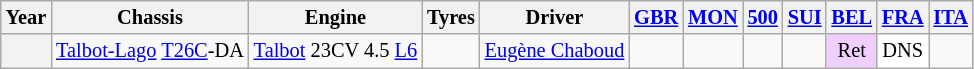<table class="wikitable"  style="text-align:center; font-size:85%">
<tr>
<th>Year</th>
<th>Chassis</th>
<th>Engine</th>
<th>Tyres</th>
<th>Driver</th>
<th><a href='#'>GBR</a></th>
<th><a href='#'>MON</a></th>
<th><a href='#'>500</a></th>
<th><a href='#'>SUI</a></th>
<th><a href='#'>BEL</a></th>
<th><a href='#'>FRA</a></th>
<th><a href='#'>ITA</a></th>
</tr>
<tr>
<th></th>
<td><a href='#'>Talbot-Lago</a> <a href='#'>T26C</a>-DA</td>
<td><a href='#'>Talbot</a> 23CV 4.5 <a href='#'>L6</a></td>
<td></td>
<td align="left"> <a href='#'>Eugène Chaboud</a></td>
<td></td>
<td></td>
<td></td>
<td></td>
<td style="background:#EFCFFF;">Ret</td>
<td style="background:#FFFFFF;">DNS</td>
<td></td>
</tr>
</table>
